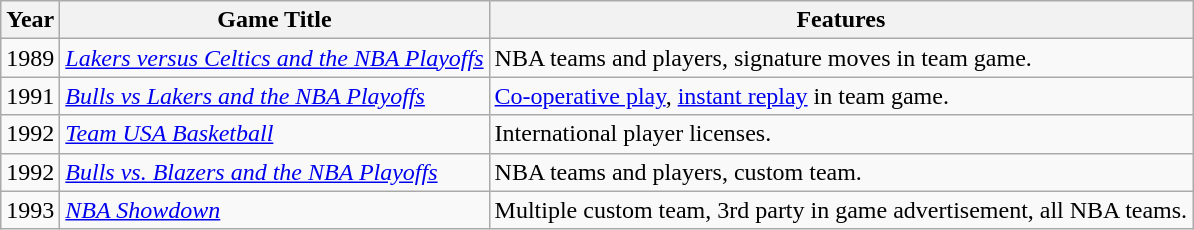<table class="wikitable">
<tr>
<th>Year</th>
<th>Game Title</th>
<th>Features</th>
</tr>
<tr>
<td>1989</td>
<td><em><a href='#'>Lakers versus Celtics and the NBA Playoffs</a></em></td>
<td>NBA teams and players, signature moves in team game.</td>
</tr>
<tr>
<td>1991</td>
<td><em><a href='#'>Bulls vs Lakers and the NBA Playoffs</a></em></td>
<td><a href='#'>Co-operative play</a>, <a href='#'>instant replay</a> in team game.</td>
</tr>
<tr>
<td>1992</td>
<td><em><a href='#'>Team USA Basketball</a></em></td>
<td>International player licenses.</td>
</tr>
<tr>
<td>1992</td>
<td><em><a href='#'>Bulls vs. Blazers and the NBA Playoffs</a></em></td>
<td>NBA teams and players, custom team.</td>
</tr>
<tr>
<td>1993</td>
<td><em><a href='#'>NBA Showdown</a></em></td>
<td>Multiple custom team, 3rd party in game advertisement, all NBA teams.</td>
</tr>
</table>
